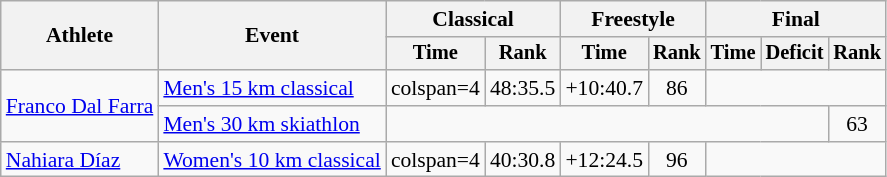<table class="wikitable" style="font-size:90%">
<tr>
<th rowspan=2>Athlete</th>
<th rowspan=2>Event</th>
<th colspan=2>Classical</th>
<th colspan=2>Freestyle</th>
<th colspan=3>Final</th>
</tr>
<tr style="font-size: 95%">
<th>Time</th>
<th>Rank</th>
<th>Time</th>
<th>Rank</th>
<th>Time</th>
<th>Deficit</th>
<th>Rank</th>
</tr>
<tr align=center>
<td align=left rowspan=2><a href='#'>Franco Dal Farra</a></td>
<td align=left><a href='#'>Men's 15 km classical</a></td>
<td>colspan=4 </td>
<td>48:35.5</td>
<td>+10:40.7</td>
<td>86</td>
</tr>
<tr align=center>
<td align=left><a href='#'>Men's 30 km skiathlon</a></td>
<td colspan=6></td>
<td>63</td>
</tr>
<tr align=center>
<td align=left><a href='#'>Nahiara Díaz</a></td>
<td align=left><a href='#'>Women's 10 km classical</a></td>
<td>colspan=4 </td>
<td>40:30.8</td>
<td>+12:24.5</td>
<td>96</td>
</tr>
</table>
